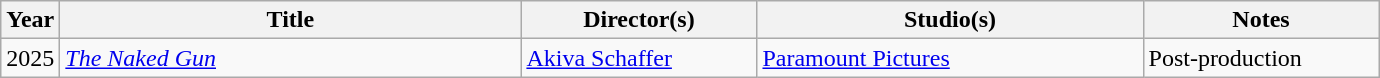<table class="wikitable sortable">
<tr>
<th width = 30px>Year</th>
<th width = 300px>Title</th>
<th width = 150px>Director(s)</th>
<th width = 250px>Studio(s)</th>
<th width = 150px>Notes</th>
</tr>
<tr>
<td>2025</td>
<td><em><a href='#'>The Naked Gun</a></em></td>
<td><a href='#'>Akiva Schaffer</a></td>
<td><a href='#'>Paramount Pictures</a></td>
<td>Post-production</td>
</tr>
</table>
